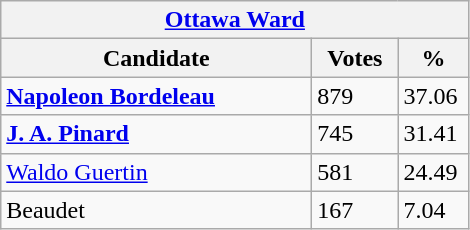<table class="wikitable">
<tr>
<th colspan="3"><a href='#'>Ottawa Ward</a></th>
</tr>
<tr>
<th style="width: 200px">Candidate</th>
<th style="width: 50px">Votes</th>
<th style="width: 40px">%</th>
</tr>
<tr>
<td><strong><a href='#'>Napoleon Bordeleau</a></strong></td>
<td>879</td>
<td>37.06</td>
</tr>
<tr>
<td><strong><a href='#'>J. A. Pinard</a></strong></td>
<td>745</td>
<td>31.41</td>
</tr>
<tr>
<td><a href='#'>Waldo Guertin</a></td>
<td>581</td>
<td>24.49</td>
</tr>
<tr>
<td>Beaudet</td>
<td>167</td>
<td>7.04</td>
</tr>
</table>
